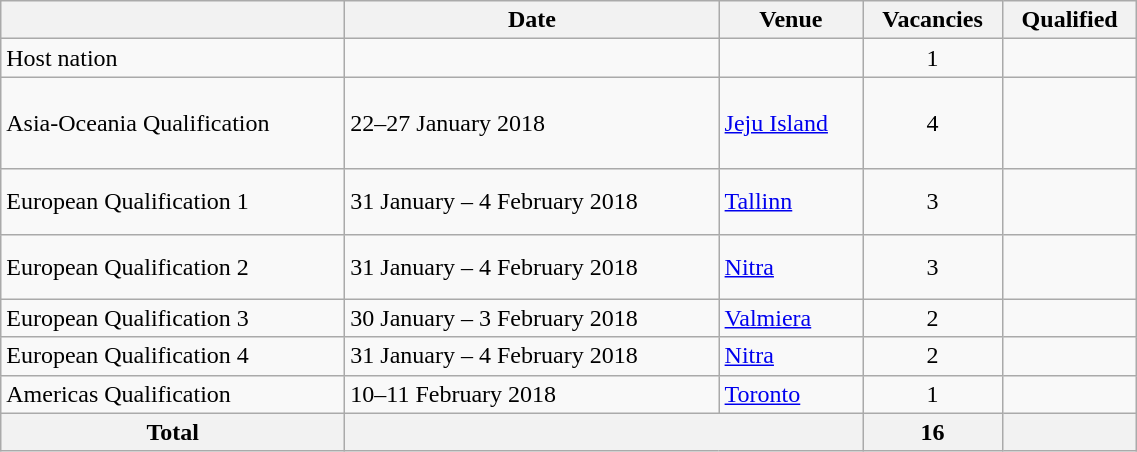<table class="wikitable" width="60%">
<tr>
<th></th>
<th>Date</th>
<th>Venue</th>
<th>Vacancies</th>
<th>Qualified</th>
</tr>
<tr>
<td>Host nation</td>
<td></td>
<td></td>
<td align="center">1</td>
<td></td>
</tr>
<tr>
<td>Asia-Oceania Qualification</td>
<td>22–27 January 2018</td>
<td> <a href='#'>Jeju Island</a></td>
<td align="center">4</td>
<td><br><br><br></td>
</tr>
<tr>
<td>European Qualification 1</td>
<td>31 January – 4 February 2018</td>
<td> <a href='#'>Tallinn</a></td>
<td align="center">3</td>
<td><br><br></td>
</tr>
<tr>
<td>European Qualification 2</td>
<td>31 January – 4 February 2018</td>
<td> <a href='#'>Nitra</a></td>
<td align="center">3</td>
<td><br><br></td>
</tr>
<tr>
<td>European Qualification 3</td>
<td>30 January – 3 February 2018</td>
<td> <a href='#'>Valmiera</a></td>
<td align="center">2</td>
<td><br></td>
</tr>
<tr>
<td>European Qualification 4</td>
<td>31 January – 4 February 2018</td>
<td> <a href='#'>Nitra</a></td>
<td align="center">2</td>
<td><br></td>
</tr>
<tr>
<td>Americas Qualification</td>
<td>10–11 February 2018</td>
<td> <a href='#'>Toronto</a></td>
<td align="center">1</td>
<td></td>
</tr>
<tr>
<th>Total</th>
<th colspan="2"></th>
<th>16</th>
<th></th>
</tr>
</table>
